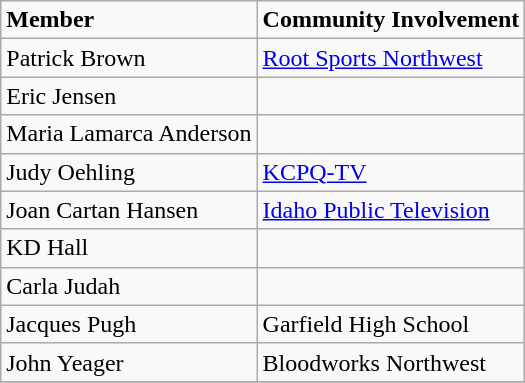<table class="wikitable">
<tr>
<td><strong>Member</strong></td>
<td><strong>Community Involvement</strong></td>
</tr>
<tr>
<td>Patrick Brown</td>
<td><a href='#'>Root Sports Northwest</a></td>
</tr>
<tr>
<td>Eric Jensen</td>
<td></td>
</tr>
<tr>
<td>Maria Lamarca Anderson</td>
<td></td>
</tr>
<tr>
<td>Judy Oehling</td>
<td><a href='#'>KCPQ-TV</a></td>
</tr>
<tr>
<td>Joan Cartan Hansen</td>
<td><a href='#'>Idaho Public Television</a></td>
</tr>
<tr>
<td>KD Hall</td>
<td></td>
</tr>
<tr>
<td>Carla Judah</td>
<td></td>
</tr>
<tr>
<td>Jacques Pugh</td>
<td>Garfield High School</td>
</tr>
<tr>
<td>John Yeager</td>
<td>Bloodworks Northwest</td>
</tr>
<tr>
</tr>
</table>
